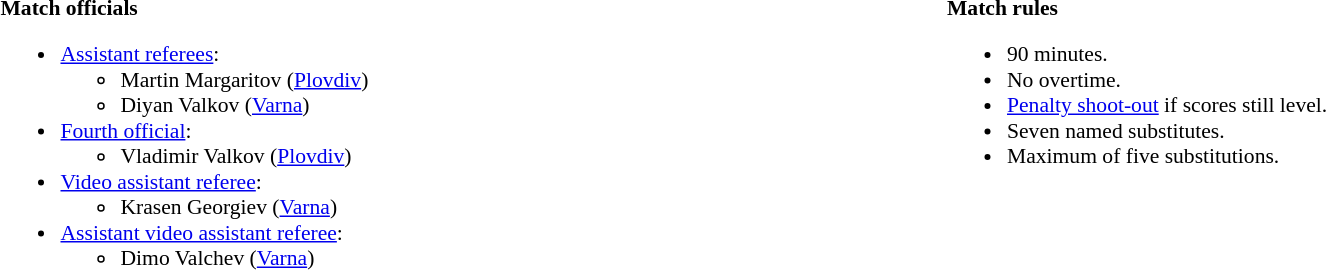<table width=100% style="font-size: 90%">
<tr>
<td width=50% valign=top><br><strong>Match officials</strong><ul><li><a href='#'>Assistant referees</a>:<ul><li>Martin Margaritov (<a href='#'>Plovdiv</a>)</li><li>Diyan Valkov (<a href='#'>Varna</a>)</li></ul></li><li><a href='#'>Fourth official</a>:<ul><li>Vladimir Valkov (<a href='#'>Plovdiv</a>)</li></ul></li><li><a href='#'>Video assistant referee</a>:<ul><li>Krasen Georgiev (<a href='#'>Varna</a>)</li></ul></li><li><a href='#'>Assistant video assistant referee</a>:<ul><li>Dimo Valchev (<a href='#'>Varna</a>)</li></ul></li></ul></td>
<td width=50% valign=top><br><strong>Match rules</strong><ul><li>90 minutes.</li><li>No overtime.</li><li><a href='#'>Penalty shoot-out</a> if scores still level.</li><li>Seven named substitutes.</li><li>Maximum of five substitutions.</li></ul></td>
</tr>
</table>
